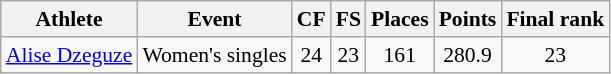<table class="wikitable" border="1" style="font-size:90%">
<tr>
<th>Athlete</th>
<th>Event</th>
<th>CF</th>
<th>FS</th>
<th>Places</th>
<th>Points</th>
<th>Final rank</th>
</tr>
<tr align=center>
<td align=left><a href='#'>Alise Dzeguze</a></td>
<td>Women's singles</td>
<td>24</td>
<td>23</td>
<td>161</td>
<td>280.9</td>
<td>23</td>
</tr>
</table>
